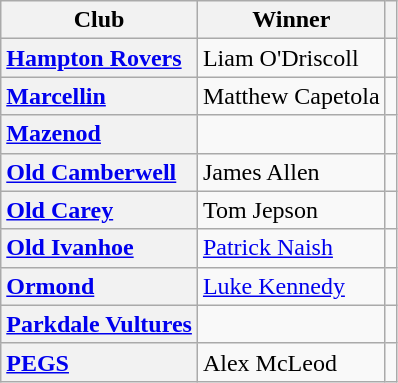<table class="wikitable plainrowheaders">
<tr>
<th>Club</th>
<th>Winner</th>
<th></th>
</tr>
<tr>
<th style="text-align:left"><a href='#'>Hampton Rovers</a></th>
<td>Liam O'Driscoll</td>
<td align="center"></td>
</tr>
<tr>
<th style="text-align:left"><a href='#'>Marcellin</a></th>
<td>Matthew Capetola</td>
<td align="center"></td>
</tr>
<tr>
<th style="text-align:left"><a href='#'>Mazenod</a></th>
<td></td>
<td align="center"></td>
</tr>
<tr>
<th style="text-align:left"><a href='#'>Old Camberwell</a></th>
<td>James Allen</td>
<td align="center"></td>
</tr>
<tr>
<th style="text-align:left"><a href='#'>Old Carey</a></th>
<td>Tom Jepson</td>
<td align="center"></td>
</tr>
<tr>
<th style="text-align:left"><a href='#'>Old Ivanhoe</a></th>
<td><a href='#'>Patrick Naish</a></td>
<td align="center"></td>
</tr>
<tr>
<th style="text-align:left"><a href='#'>Ormond</a></th>
<td><a href='#'>Luke Kennedy</a></td>
<td align="center"></td>
</tr>
<tr>
<th style="text-align:left"><a href='#'>Parkdale Vultures</a></th>
<td></td>
<td align="center"></td>
</tr>
<tr>
<th style="text-align:left"><a href='#'>PEGS</a></th>
<td>Alex McLeod</td>
<td align="center"></td>
</tr>
</table>
